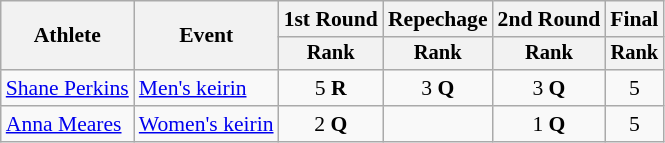<table class="wikitable" style="font-size:90%">
<tr>
<th rowspan=2>Athlete</th>
<th rowspan=2>Event</th>
<th>1st Round</th>
<th>Repechage</th>
<th>2nd Round</th>
<th>Final</th>
</tr>
<tr style="font-size:95%">
<th>Rank</th>
<th>Rank</th>
<th>Rank</th>
<th>Rank</th>
</tr>
<tr align=center>
<td align=left><a href='#'>Shane Perkins</a></td>
<td align=left><a href='#'>Men's keirin</a></td>
<td>5 <strong>R</strong></td>
<td>3 <strong>Q</strong></td>
<td>3 <strong>Q</strong></td>
<td>5</td>
</tr>
<tr align=center>
<td align=left><a href='#'>Anna Meares</a></td>
<td align=left><a href='#'>Women's keirin</a></td>
<td>2 <strong>Q</strong></td>
<td></td>
<td>1 <strong>Q</strong></td>
<td>5</td>
</tr>
</table>
